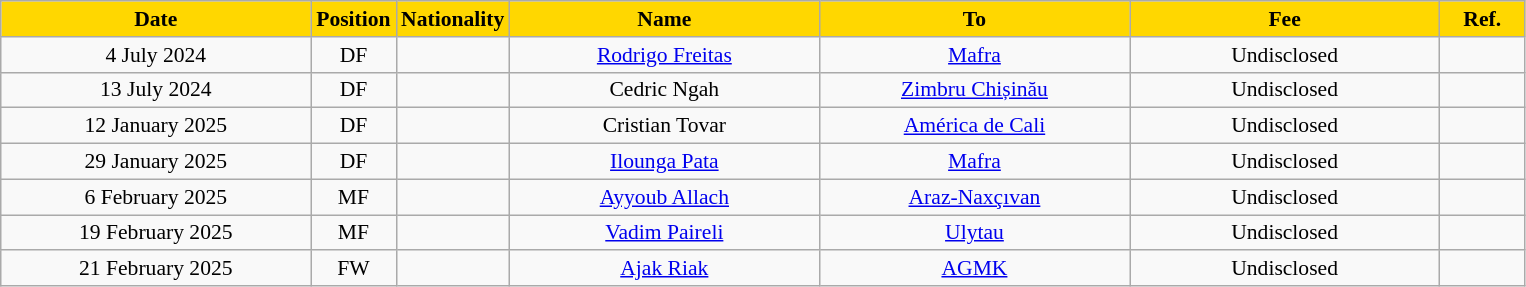<table class="wikitable"  style="text-align:center; font-size:90%; ">
<tr>
<th style="background:gold; color:black; width:200px;">Date</th>
<th style="background:gold; color:black; width:50px;">Position</th>
<th style="background:gold; color:black; width:50px;">Nationality</th>
<th style="background:gold; color:black; width:200px;">Name</th>
<th style="background:gold; color:black; width:200px;">To</th>
<th style="background:gold; color:black; width:200px;">Fee</th>
<th style="background:gold; color:black; width:50px;">Ref.</th>
</tr>
<tr>
<td>4 July 2024</td>
<td>DF</td>
<td></td>
<td><a href='#'>Rodrigo Freitas</a></td>
<td><a href='#'>Mafra</a></td>
<td>Undisclosed</td>
<td></td>
</tr>
<tr>
<td>13 July 2024</td>
<td>DF</td>
<td></td>
<td>Cedric Ngah</td>
<td><a href='#'>Zimbru Chișinău</a></td>
<td>Undisclosed</td>
<td></td>
</tr>
<tr>
<td>12 January 2025</td>
<td>DF</td>
<td></td>
<td>Cristian Tovar</td>
<td><a href='#'>América de Cali</a></td>
<td>Undisclosed</td>
<td></td>
</tr>
<tr>
<td>29 January 2025</td>
<td>DF</td>
<td></td>
<td><a href='#'>Ilounga Pata</a></td>
<td><a href='#'>Mafra</a></td>
<td>Undisclosed</td>
<td></td>
</tr>
<tr>
<td>6 February 2025</td>
<td>MF</td>
<td></td>
<td><a href='#'>Ayyoub Allach</a></td>
<td><a href='#'>Araz-Naxçıvan</a></td>
<td>Undisclosed</td>
<td></td>
</tr>
<tr>
<td>19 February 2025</td>
<td>MF</td>
<td></td>
<td><a href='#'>Vadim Paireli</a></td>
<td><a href='#'>Ulytau</a></td>
<td>Undisclosed</td>
<td></td>
</tr>
<tr>
<td>21 February 2025</td>
<td>FW</td>
<td></td>
<td><a href='#'>Ajak Riak</a></td>
<td><a href='#'>AGMK</a></td>
<td>Undisclosed</td>
<td></td>
</tr>
</table>
